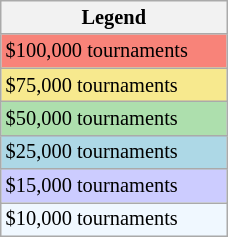<table class="wikitable" style="font-size:85%; width:12%;">
<tr>
<th>Legend</th>
</tr>
<tr style="background:#f88379;">
<td>$100,000 tournaments</td>
</tr>
<tr style="background:#f7e98e;">
<td>$75,000 tournaments</td>
</tr>
<tr style="background:#addfad;">
<td>$50,000 tournaments</td>
</tr>
<tr style="background:lightblue;">
<td>$25,000 tournaments</td>
</tr>
<tr style="background:#ccccff;">
<td>$15,000 tournaments</td>
</tr>
<tr style="background:#f0f8ff;">
<td>$10,000 tournaments</td>
</tr>
</table>
